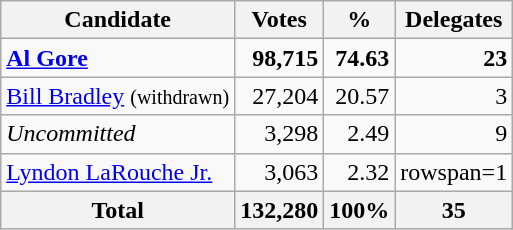<table class="wikitable sortable" style="text-align:right;">
<tr>
<th>Candidate</th>
<th>Votes</th>
<th>%</th>
<th>Delegates</th>
</tr>
<tr>
<td style="text-align:left;" data-sort-value="Gore, Al"><strong><a href='#'>Al Gore</a></strong></td>
<td><strong>98,715</strong></td>
<td><strong>74.63</strong></td>
<td><strong>23</strong></td>
</tr>
<tr>
<td style="text-align:left;" data-sort-value="Bradley, Bill"><a href='#'>Bill Bradley</a> <small>(withdrawn)</small></td>
<td>27,204</td>
<td>20.57</td>
<td>3</td>
</tr>
<tr>
<td style="text-align:left;"  data-sort-value="ZZZ"><em>Uncommitted</em></td>
<td>3,298</td>
<td>2.49</td>
<td>9</td>
</tr>
<tr>
<td style="text-align:left;" data-sort-value="LaRouche Jr., Lyndon"><a href='#'>Lyndon LaRouche Jr.</a></td>
<td>3,063</td>
<td>2.32</td>
<td>rowspan=1 </td>
</tr>
<tr>
<th>Total</th>
<th>132,280</th>
<th>100%</th>
<th>35</th>
</tr>
</table>
